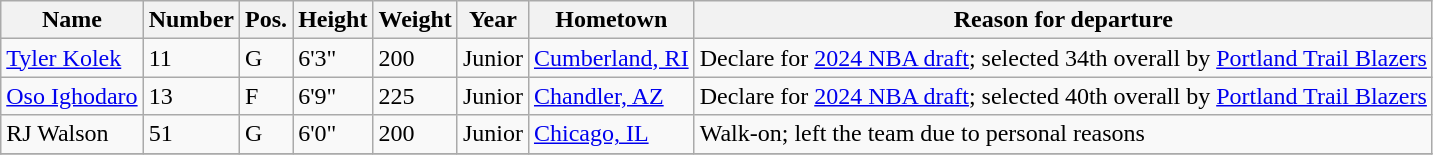<table class="wikitable sortable">
<tr>
<th>Name</th>
<th>Number</th>
<th>Pos.</th>
<th>Height</th>
<th>Weight</th>
<th>Year</th>
<th>Hometown</th>
<th class="unsortable">Reason for departure</th>
</tr>
<tr>
<td><a href='#'>Tyler Kolek</a></td>
<td>11</td>
<td>G</td>
<td>6'3"</td>
<td>200</td>
<td> Junior</td>
<td><a href='#'>Cumberland, RI</a></td>
<td>Declare for <a href='#'>2024 NBA draft</a>; selected 34th overall by <a href='#'>Portland Trail Blazers</a></td>
</tr>
<tr>
<td><a href='#'>Oso Ighodaro</a></td>
<td>13</td>
<td>F</td>
<td>6'9"</td>
<td>225</td>
<td> Junior</td>
<td><a href='#'>Chandler, AZ</a></td>
<td>Declare for <a href='#'>2024 NBA draft</a>; selected 40th overall by <a href='#'>Portland Trail Blazers</a></td>
</tr>
<tr>
<td>RJ Walson</td>
<td>51</td>
<td>G</td>
<td>6'0"</td>
<td>200</td>
<td> Junior</td>
<td><a href='#'>Chicago, IL</a></td>
<td>Walk-on; left the team due to personal reasons</td>
</tr>
<tr>
</tr>
</table>
